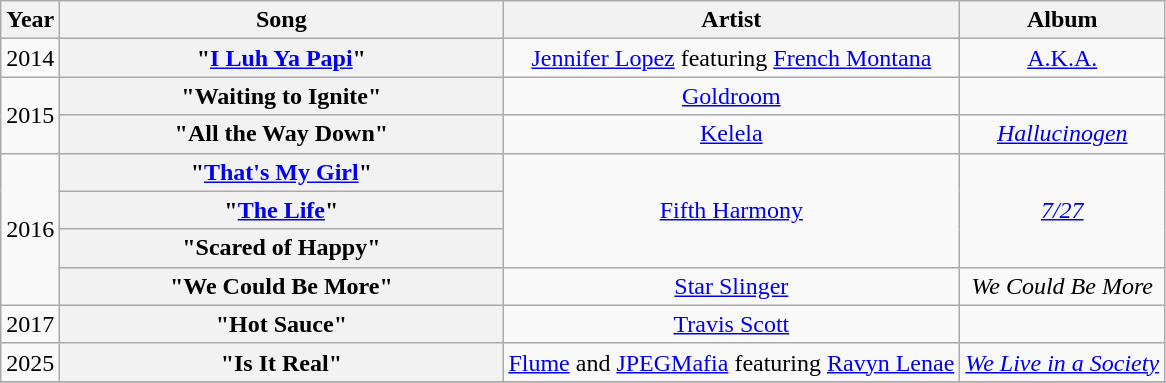<table class="wikitable plainrowheaders" style="text-align:center;">
<tr>
<th>Year</th>
<th style="width:18em;">Song</th>
<th>Artist</th>
<th>Album</th>
</tr>
<tr>
<td rowspan="1">2014</td>
<th scope="row">"<a href='#'>I Luh Ya Papi</a>"</th>
<td><a href='#'>Jennifer Lopez</a> featuring <a href='#'>French Montana</a></td>
<td><a href='#'>A.K.A.</a></td>
</tr>
<tr>
<td rowspan="2">2015</td>
<th scope="row">"Waiting to Ignite"</th>
<td><a href='#'>Goldroom</a></td>
<td></td>
</tr>
<tr>
<th scope="row">"All the Way Down"</th>
<td><a href='#'>Kelela</a></td>
<td><em><a href='#'>Hallucinogen</a></em></td>
</tr>
<tr>
<td rowspan="4">2016</td>
<th scope="row">"<a href='#'>That's My Girl</a>"</th>
<td rowspan="3"><a href='#'>Fifth Harmony</a></td>
<td rowspan="3"><em><a href='#'>7/27</a></em></td>
</tr>
<tr>
<th scope="row">"<a href='#'>The Life</a>"</th>
</tr>
<tr>
<th scope="row">"Scared of Happy"</th>
</tr>
<tr>
<th scope="row">"We Could Be More"</th>
<td><a href='#'>Star Slinger</a></td>
<td><em>We Could Be More</em></td>
</tr>
<tr>
<td rowspan="1">2017</td>
<th scope="row">"Hot Sauce"</th>
<td><a href='#'>Travis Scott</a></td>
<td></td>
</tr>
<tr>
<td rowspan="1">2025</td>
<th scope="row">"Is It Real"</th>
<td><a href='#'>Flume</a> and <a href='#'>JPEGMafia</a> featuring <a href='#'>Ravyn Lenae</a></td>
<td><em><a href='#'>We Live in a Society</a></em></td>
</tr>
<tr>
</tr>
</table>
